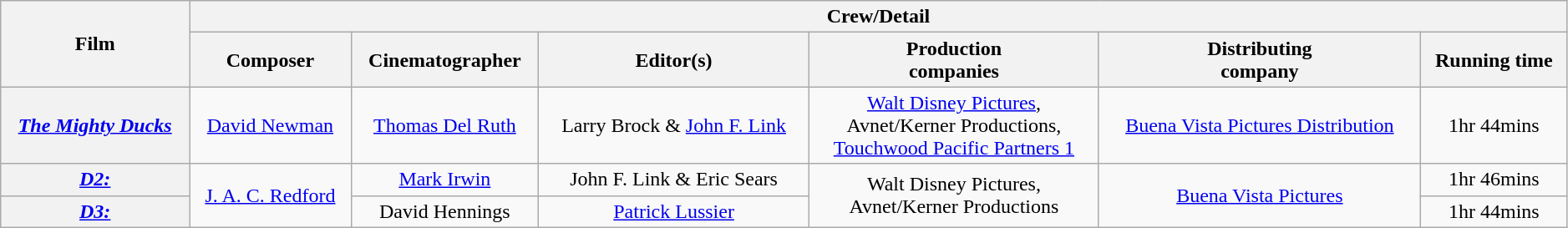<table class="wikitable sortable" style="text-align:center; width:99%;">
<tr>
<th rowspan="2">Film</th>
<th colspan="8">Crew/Detail</th>
</tr>
<tr>
<th style="text-align:center;">Composer</th>
<th style="text-align:center;">Cinematographer</th>
<th style="text-align:center;">Editor(s)</th>
<th style="text-align:center;">Production <br>companies</th>
<th style="text-align:center;">Distributing <br>company</th>
<th style="text-align:center;">Running time</th>
</tr>
<tr>
<th><em><a href='#'>The Mighty Ducks</a></em></th>
<td><a href='#'>David Newman</a></td>
<td><a href='#'>Thomas Del Ruth</a></td>
<td>Larry Brock & <a href='#'>John F. Link</a></td>
<td><a href='#'>Walt Disney Pictures</a>,<br>Avnet/Kerner Productions,<br><a href='#'>Touchwood Pacific Partners 1</a></td>
<td><a href='#'>Buena Vista Pictures Distribution</a></td>
<td>1hr 44mins</td>
</tr>
<tr>
<th><em><a href='#'>D2: <br></a></em></th>
<td rowspan="2"><a href='#'>J. A. C. Redford</a></td>
<td><a href='#'>Mark Irwin</a></td>
<td>John F. Link & Eric Sears</td>
<td rowspan="2">Walt Disney Pictures,<br>Avnet/Kerner Productions</td>
<td rowspan="2"><a href='#'>Buena Vista Pictures</a></td>
<td>1hr 46mins</td>
</tr>
<tr>
<th><em><a href='#'>D3: <br></a></em></th>
<td>David Hennings</td>
<td><a href='#'>Patrick Lussier</a></td>
<td>1hr 44mins</td>
</tr>
</table>
